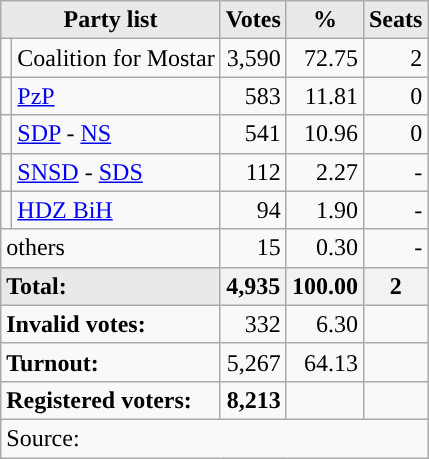<table class="wikitable" border="1">
<tr>
<th colspan="2" align="center" style="background-color:#E9E9E9">Party list</th>
<th align="center" style="background-color:#E9E9E9">Votes</th>
<th align="center" style="background-color:#E9E9E9">%</th>
<th align="center" style="background-color:#E9E9E9">Seats</th>
</tr>
<tr>
<td></td>
<td align="left">Coalition for Mostar</td>
<td align="right">3,590</td>
<td align="right">72.75</td>
<td align="right">2</td>
</tr>
<tr>
<td></td>
<td align="left"><a href='#'>PzP</a></td>
<td align="right">583</td>
<td align="right">11.81</td>
<td align="right">0</td>
</tr>
<tr>
<td></td>
<td align="left"><a href='#'>SDP</a> - <a href='#'>NS</a></td>
<td align="right">541</td>
<td align="right">10.96</td>
<td align="right">0</td>
</tr>
<tr>
<td></td>
<td align="left"><a href='#'>SNSD</a> - <a href='#'>SDS</a></td>
<td align="right">112</td>
<td align="right">2.27</td>
<td align="right">-</td>
</tr>
<tr>
<td></td>
<td align="left"><a href='#'>HDZ BiH</a></td>
<td align="right">94</td>
<td align="right">1.90</td>
<td align="right">-</td>
</tr>
<tr>
<td colspan="2">others</td>
<td align="right">15</td>
<td align="right">0.30</td>
<td align="right">-</td>
</tr>
<tr style="background-color:#E9E9E9">
<td colspan="2" align="left"><strong>Total:</strong></td>
<th align="right">4,935</th>
<th align="right">100.00</th>
<th align="right">2</th>
</tr>
<tr>
<td colspan="2" align="left"><strong>Invalid votes:</strong></td>
<td align="right">332</td>
<td align="right">6.30</td>
<td align="right"></td>
</tr>
<tr>
<td colspan="2" align="left"><strong>Turnout:</strong></td>
<td align="right">5,267</td>
<td align="right">64.13</td>
<td align="right"></td>
</tr>
<tr>
<td colspan="2" align="left"><strong>Registered voters:</strong></td>
<td align="right"><strong>8,213</strong></td>
<td align="right"></td>
<td align="right"></td>
</tr>
<tr>
<td colspan="5" align="left">Source: </td>
</tr>
</table>
